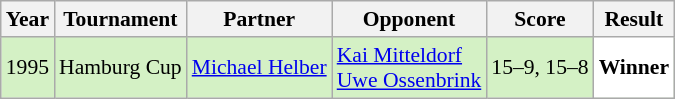<table class="sortable wikitable" style="font-size: 90%;">
<tr>
<th>Year</th>
<th>Tournament</th>
<th>Partner</th>
<th>Opponent</th>
<th>Score</th>
<th>Result</th>
</tr>
<tr style="background:#D4F1C5">
<td align="center">1995</td>
<td align="left">Hamburg Cup</td>
<td align="left"> <a href='#'>Michael Helber</a></td>
<td align="left"> <a href='#'>Kai Mitteldorf</a> <br>  <a href='#'>Uwe Ossenbrink</a></td>
<td align="left">15–9, 15–8</td>
<td style="text-align:left; background:white"> <strong>Winner</strong></td>
</tr>
</table>
